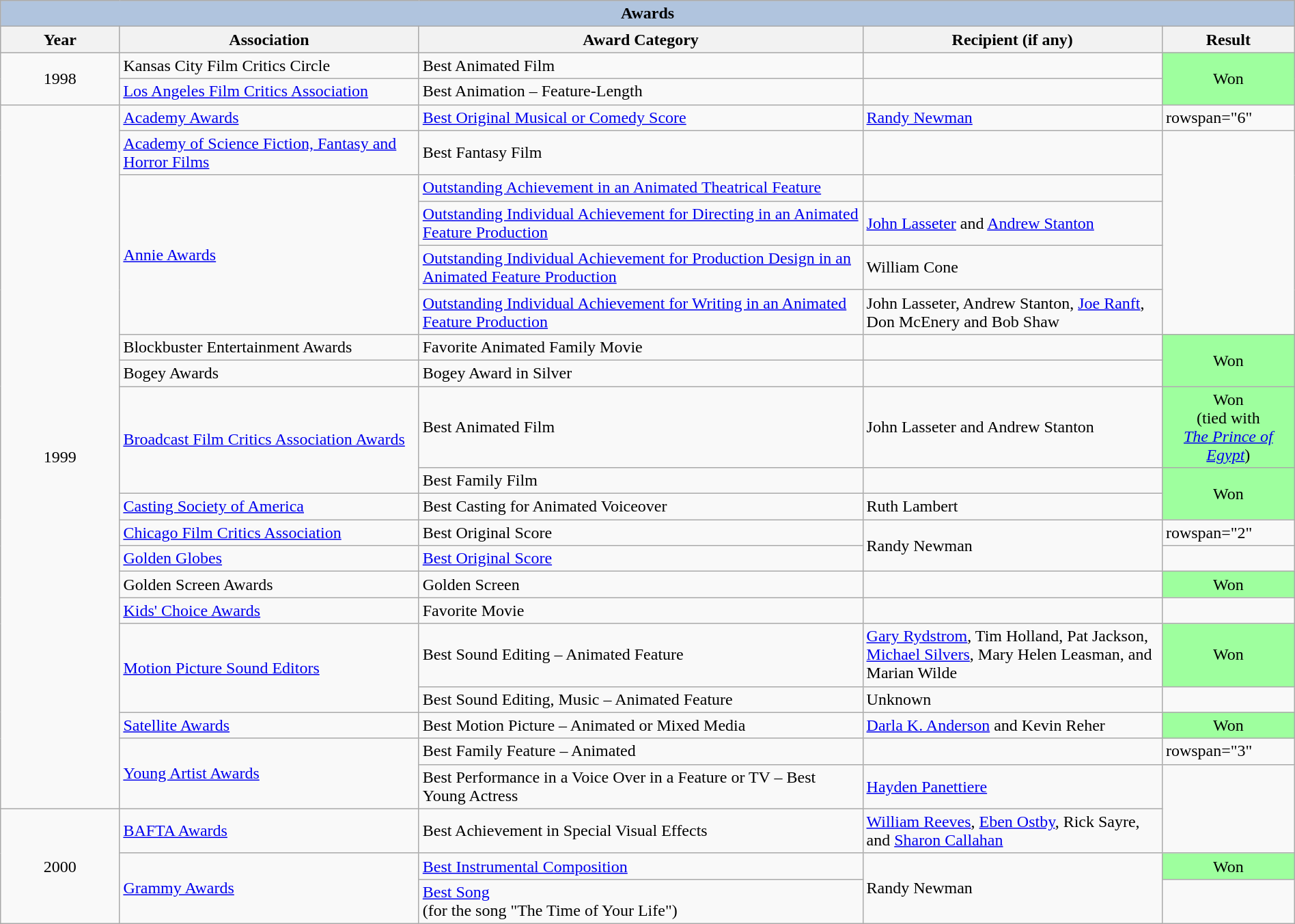<table class="wikitable sortable" style="width:100%;">
<tr style="background:#ccc; text-align:center;">
<th colspan="5" style="background: LightSteelBlue;">Awards</th>
</tr>
<tr style="background:#ccc; text-align:center;">
<th width="075"><strong>Year</strong></th>
<th width="200"><strong>Association</strong></th>
<th width="300"><strong>Award Category</strong></th>
<th width="200"><strong>Recipient (if any)</strong></th>
<th width="80"><strong>Result</strong></th>
</tr>
<tr>
<td rowspan="2" style="text-align:center;">1998</td>
<td>Kansas City Film Critics Circle</td>
<td>Best Animated Film</td>
<td></td>
<td rowspan="2" style="background:#9EFF9E;color:#000;vertical-align:middle;text-align:center;" class="yes table-yes2 notheme">Won</td>
</tr>
<tr>
<td><a href='#'>Los Angeles Film Critics Association</a></td>
<td>Best Animation – Feature-Length</td>
<td></td>
</tr>
<tr>
<td rowspan="20" style="text-align:center;">1999</td>
<td><a href='#'>Academy Awards</a></td>
<td><a href='#'>Best Original Musical or Comedy Score</a></td>
<td><a href='#'>Randy Newman</a></td>
<td>rowspan="6" </td>
</tr>
<tr>
<td><a href='#'>Academy of Science Fiction, Fantasy and Horror Films</a></td>
<td>Best Fantasy Film</td>
<td></td>
</tr>
<tr>
<td rowspan="4"><a href='#'>Annie Awards</a></td>
<td><a href='#'>Outstanding Achievement in an Animated Theatrical Feature</a></td>
<td></td>
</tr>
<tr>
<td><a href='#'>Outstanding Individual Achievement for Directing in an Animated Feature Production</a></td>
<td><a href='#'>John Lasseter</a> and <a href='#'>Andrew Stanton</a></td>
</tr>
<tr>
<td><a href='#'>Outstanding Individual Achievement for Production Design in an Animated Feature Production</a></td>
<td>William Cone</td>
</tr>
<tr>
<td><a href='#'>Outstanding Individual Achievement for Writing in an Animated Feature Production</a></td>
<td>John Lasseter, Andrew Stanton, <a href='#'>Joe Ranft</a>, Don McEnery and Bob Shaw</td>
</tr>
<tr>
<td>Blockbuster Entertainment Awards</td>
<td>Favorite Animated Family Movie</td>
<td></td>
<td rowspan="2" style="background:#9EFF9E;color:#000;vertical-align:middle;text-align:center;" class="yes table-yes2 notheme">Won</td>
</tr>
<tr>
<td>Bogey Awards</td>
<td>Bogey Award in Silver</td>
<td></td>
</tr>
<tr>
<td rowspan="2"><a href='#'>Broadcast Film Critics Association Awards</a></td>
<td>Best Animated Film</td>
<td>John Lasseter and Andrew Stanton</td>
<td style="background:#9EFF9E;color:#000;vertical-align:middle;text-align:center;" class="yes table-yes2 notheme">Won<br>(tied with<br><em><a href='#'>The Prince of Egypt</a></em>)</td>
</tr>
<tr>
<td>Best Family Film</td>
<td></td>
<td rowspan="2" style="background:#9EFF9E;color:#000;vertical-align:middle;text-align:center;" class="yes table-yes2 notheme">Won</td>
</tr>
<tr>
<td><a href='#'>Casting Society of America</a></td>
<td>Best Casting for Animated Voiceover</td>
<td>Ruth Lambert</td>
</tr>
<tr>
<td><a href='#'>Chicago Film Critics Association</a></td>
<td>Best Original Score</td>
<td rowspan="2">Randy Newman</td>
<td>rowspan="2" </td>
</tr>
<tr>
<td><a href='#'>Golden Globes</a></td>
<td><a href='#'>Best Original Score</a></td>
</tr>
<tr>
<td>Golden Screen Awards</td>
<td>Golden Screen</td>
<td></td>
<td style="background:#9EFF9E;color:#000;vertical-align:middle;text-align:center;" class="yes table-yes2 notheme">Won</td>
</tr>
<tr>
<td><a href='#'>Kids' Choice Awards</a></td>
<td>Favorite Movie</td>
<td></td>
<td></td>
</tr>
<tr>
<td rowspan="2"><a href='#'>Motion Picture Sound Editors</a></td>
<td>Best Sound Editing – Animated Feature</td>
<td><a href='#'>Gary Rydstrom</a>, Tim Holland, Pat Jackson, <a href='#'>Michael Silvers</a>, Mary Helen Leasman, and Marian Wilde</td>
<td style="background:#9EFF9E;color:#000;vertical-align:middle;text-align:center;" class="yes table-yes2 notheme">Won</td>
</tr>
<tr>
<td>Best Sound Editing, Music – Animated Feature</td>
<td>Unknown</td>
<td></td>
</tr>
<tr>
<td><a href='#'>Satellite Awards</a></td>
<td>Best Motion Picture – Animated or Mixed Media</td>
<td><a href='#'>Darla K. Anderson</a> and Kevin Reher</td>
<td style="background:#9EFF9E;color:#000;vertical-align:middle;text-align:center;" class="yes table-yes2 notheme">Won</td>
</tr>
<tr>
<td rowspan="2"><a href='#'>Young Artist Awards</a></td>
<td>Best Family Feature – Animated</td>
<td></td>
<td>rowspan="3" </td>
</tr>
<tr>
<td>Best Performance in a Voice Over in a Feature or TV – Best Young Actress</td>
<td><a href='#'>Hayden Panettiere</a></td>
</tr>
<tr>
<td rowspan="3" style="text-align:center;">2000</td>
<td><a href='#'>BAFTA Awards</a></td>
<td>Best Achievement in Special Visual Effects</td>
<td><a href='#'>William Reeves</a>, <a href='#'>Eben Ostby</a>, Rick Sayre, and <a href='#'>Sharon Callahan</a></td>
</tr>
<tr>
<td rowspan="2"><a href='#'>Grammy Awards</a></td>
<td><a href='#'>Best Instrumental Composition</a></td>
<td rowspan="2">Randy Newman</td>
<td style="background:#9EFF9E;color:#000;vertical-align:middle;text-align:center;" class="yes table-yes2 notheme">Won</td>
</tr>
<tr>
<td><a href='#'>Best Song</a><br>(for the song "The Time of Your Life")</td>
<td></td>
</tr>
</table>
